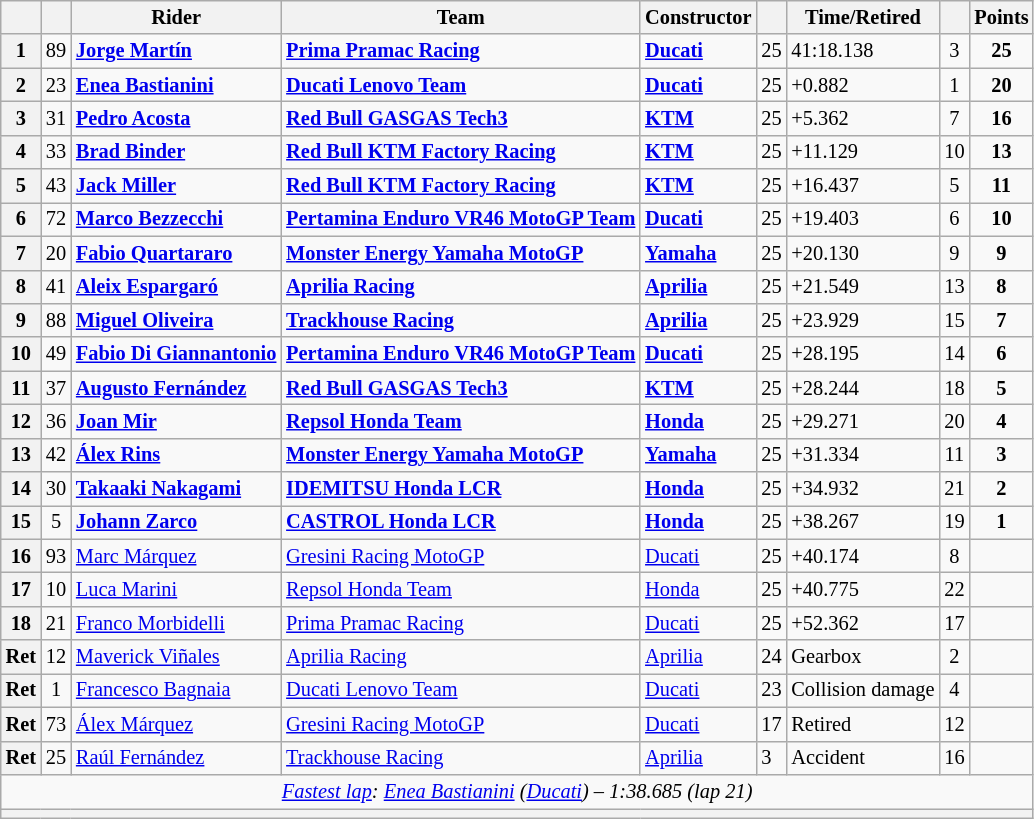<table class="wikitable sortable" style="font-size: 85%;">
<tr>
<th scope="col"></th>
<th scope="col"></th>
<th scope="col">Rider</th>
<th scope="col">Team</th>
<th scope="col">Constructor</th>
<th scope="col" class="unsortable"></th>
<th scope="col" class="unsortable">Time/Retired</th>
<th scope="col"></th>
<th scope="col">Points</th>
</tr>
<tr>
<th scope="row">1</th>
<td align="center">89</td>
<td data-sort-value="mart"> <strong><a href='#'>Jorge Martín</a></strong></td>
<td><strong><a href='#'>Prima Pramac Racing</a></strong></td>
<td><strong><a href='#'>Ducati</a></strong></td>
<td>25</td>
<td>41:18.138</td>
<td align="center">3</td>
<td align="center"><strong>25</strong></td>
</tr>
<tr>
<th scope="row">2</th>
<td align="center">23</td>
<td data-sort-value="bas"> <strong><a href='#'>Enea Bastianini</a></strong></td>
<td><strong><a href='#'>Ducati Lenovo Team</a></strong></td>
<td><strong><a href='#'>Ducati</a></strong></td>
<td>25</td>
<td>+0.882</td>
<td align="center">1</td>
<td align="center"><strong>20</strong></td>
</tr>
<tr>
<th scope="row">3</th>
<td align="center">31</td>
<td data-sort-value="aco"> <strong><a href='#'>Pedro Acosta</a></strong></td>
<td><strong><a href='#'>Red Bull GASGAS Tech3</a></strong></td>
<td><strong><a href='#'>KTM</a></strong></td>
<td>25</td>
<td>+5.362</td>
<td align="center">7</td>
<td align="center"><strong>16</strong></td>
</tr>
<tr>
<th scope="row">4</th>
<td align="center">33</td>
<td data-sort-value="bin"> <strong><a href='#'>Brad Binder</a></strong></td>
<td><strong><a href='#'>Red Bull KTM Factory Racing</a></strong></td>
<td><strong><a href='#'>KTM</a></strong></td>
<td>25</td>
<td>+11.129</td>
<td align="center">10</td>
<td align="center"><strong>13</strong></td>
</tr>
<tr>
<th scope="row">5</th>
<td align="center">43</td>
<td data-sort-value="mil"> <strong><a href='#'>Jack Miller</a></strong></td>
<td><strong><a href='#'>Red Bull KTM Factory Racing</a></strong></td>
<td><strong><a href='#'>KTM</a></strong></td>
<td>25</td>
<td>+16.437</td>
<td align="center">5</td>
<td align="center"><strong>11</strong></td>
</tr>
<tr>
<th scope="row">6</th>
<td align="center">72</td>
<td data-sort-value="bez"> <strong><a href='#'>Marco Bezzecchi</a></strong></td>
<td><strong><a href='#'>Pertamina Enduro VR46 MotoGP Team</a></strong></td>
<td><strong><a href='#'>Ducati</a></strong></td>
<td>25</td>
<td>+19.403</td>
<td align="center">6</td>
<td align="center"><strong>10</strong></td>
</tr>
<tr>
<th scope="row">7</th>
<td align="center">20</td>
<td data-sort-value="qua"> <strong><a href='#'>Fabio Quartararo</a></strong></td>
<td><strong><a href='#'>Monster Energy Yamaha MotoGP</a></strong></td>
<td><strong><a href='#'>Yamaha</a></strong></td>
<td>25</td>
<td>+20.130</td>
<td align="center">9</td>
<td align="center"><strong>9</strong></td>
</tr>
<tr>
<th scope="row">8</th>
<td align="center">41</td>
<td data-sort-value="esp"> <strong><a href='#'>Aleix Espargaró</a></strong></td>
<td><strong><a href='#'>Aprilia Racing</a></strong></td>
<td><strong><a href='#'>Aprilia</a></strong></td>
<td>25</td>
<td>+21.549</td>
<td align="center">13</td>
<td align="center"><strong>8</strong></td>
</tr>
<tr>
<th scope="row">9</th>
<td align="center">88</td>
<td data-sort-value="oli"> <strong><a href='#'>Miguel Oliveira</a></strong></td>
<td><strong><a href='#'>Trackhouse Racing</a></strong></td>
<td><strong><a href='#'>Aprilia</a></strong></td>
<td>25</td>
<td>+23.929</td>
<td align="center">15</td>
<td align="center"><strong>7</strong></td>
</tr>
<tr>
<th scope="row">10</th>
<td align="center">49</td>
<td data-sort-value="dig"> <strong><a href='#'>Fabio Di Giannantonio</a></strong></td>
<td><strong><a href='#'>Pertamina Enduro VR46 MotoGP Team</a></strong></td>
<td><strong><a href='#'>Ducati</a></strong></td>
<td>25</td>
<td>+28.195</td>
<td align="center">14</td>
<td align="center"><strong>6</strong></td>
</tr>
<tr>
<th scope="row">11</th>
<td align="center">37</td>
<td data-sort-value="fera"> <strong><a href='#'>Augusto Fernández</a></strong></td>
<td><strong><a href='#'>Red Bull GASGAS Tech3</a></strong></td>
<td><strong><a href='#'>KTM</a></strong></td>
<td>25</td>
<td>+28.244</td>
<td align="center">18</td>
<td align="center"><strong>5</strong></td>
</tr>
<tr>
<th scope="row">12</th>
<td align="center">36</td>
<td data-sort-value="mir"> <strong><a href='#'>Joan Mir</a></strong></td>
<td><strong><a href='#'>Repsol Honda Team</a></strong></td>
<td><strong><a href='#'>Honda</a></strong></td>
<td>25</td>
<td>+29.271</td>
<td align="center">20</td>
<td align="center"><strong>4</strong></td>
</tr>
<tr>
<th scope="row">13</th>
<td align="center">42</td>
<td data-sort-value="rin"> <strong><a href='#'>Álex Rins</a></strong></td>
<td><strong><a href='#'>Monster Energy Yamaha MotoGP</a></strong></td>
<td><strong><a href='#'>Yamaha</a></strong></td>
<td>25</td>
<td>+31.334</td>
<td align="center">11</td>
<td align="center"><strong>3</strong></td>
</tr>
<tr>
<th scope="row">14</th>
<td align="center">30</td>
<td data-sort-value="nak"> <strong><a href='#'>Takaaki Nakagami</a></strong></td>
<td><strong><a href='#'>IDEMITSU Honda LCR</a></strong></td>
<td><strong><a href='#'>Honda</a></strong></td>
<td>25</td>
<td>+34.932</td>
<td align="center">21</td>
<td align="center"><strong>2</strong></td>
</tr>
<tr>
<th scope="row">15</th>
<td align="center">5</td>
<td data-sort-value="zar"> <strong><a href='#'>Johann Zarco</a></strong></td>
<td><strong><a href='#'>CASTROL Honda LCR</a></strong></td>
<td><strong><a href='#'>Honda</a></strong></td>
<td>25</td>
<td>+38.267</td>
<td align="center">19</td>
<td align="center"><strong>1</strong></td>
</tr>
<tr>
<th scope="row">16</th>
<td align="center">93</td>
<td data-sort-value="marqm"> <a href='#'>Marc Márquez</a></td>
<td><a href='#'>Gresini Racing MotoGP</a></td>
<td><a href='#'>Ducati</a></td>
<td>25</td>
<td>+40.174</td>
<td align="center">8</td>
<td align="center"></td>
</tr>
<tr>
<th scope="row">17</th>
<td align="center">10</td>
<td data-sort-value="mari"> <a href='#'>Luca Marini</a></td>
<td><a href='#'>Repsol Honda Team</a></td>
<td><a href='#'>Honda</a></td>
<td>25</td>
<td>+40.775</td>
<td align="center">22</td>
<td align="center"></td>
</tr>
<tr>
<th scope="row">18</th>
<td align="center">21</td>
<td data-sort-value="mor"> <a href='#'>Franco Morbidelli</a></td>
<td><a href='#'>Prima Pramac Racing</a></td>
<td><a href='#'>Ducati</a></td>
<td>25</td>
<td>+52.362</td>
<td align="center">17</td>
<td align="center"></td>
</tr>
<tr>
<th scope="row">Ret</th>
<td align="center">12</td>
<td data-sort-value="vin"> <a href='#'>Maverick Viñales</a></td>
<td><a href='#'>Aprilia Racing</a></td>
<td><a href='#'>Aprilia</a></td>
<td>24</td>
<td>Gearbox</td>
<td align="center">2</td>
<td align="center"></td>
</tr>
<tr>
<th scope="row">Ret</th>
<td align="center">1</td>
<td data-sort-value="bag"> <a href='#'>Francesco Bagnaia</a></td>
<td><a href='#'>Ducati Lenovo Team</a></td>
<td><a href='#'>Ducati</a></td>
<td>23</td>
<td>Collision damage</td>
<td align="center">4</td>
<td align="center"></td>
</tr>
<tr>
<th scope="row">Ret</th>
<td align="center">73</td>
<td data-sort-value="marqa"> <a href='#'>Álex Márquez</a></td>
<td><a href='#'>Gresini Racing MotoGP</a></td>
<td><a href='#'>Ducati</a></td>
<td>17</td>
<td>Retired</td>
<td align="center">12</td>
<td align="center"></td>
</tr>
<tr>
<th scope="row">Ret</th>
<td align="center">25</td>
<td data-sort-value="ferr"> <a href='#'>Raúl Fernández</a></td>
<td><a href='#'>Trackhouse Racing</a></td>
<td><a href='#'>Aprilia</a></td>
<td>3</td>
<td>Accident</td>
<td align="center">16</td>
<td></td>
</tr>
<tr class="sortbottom">
<td colspan="9" style="text-align:center"><em><a href='#'>Fastest lap</a>:  <a href='#'>Enea Bastianini</a> (<a href='#'>Ducati</a>) – 1:38.685 (lap 21)</em></td>
</tr>
<tr>
<th colspan=9></th>
</tr>
</table>
